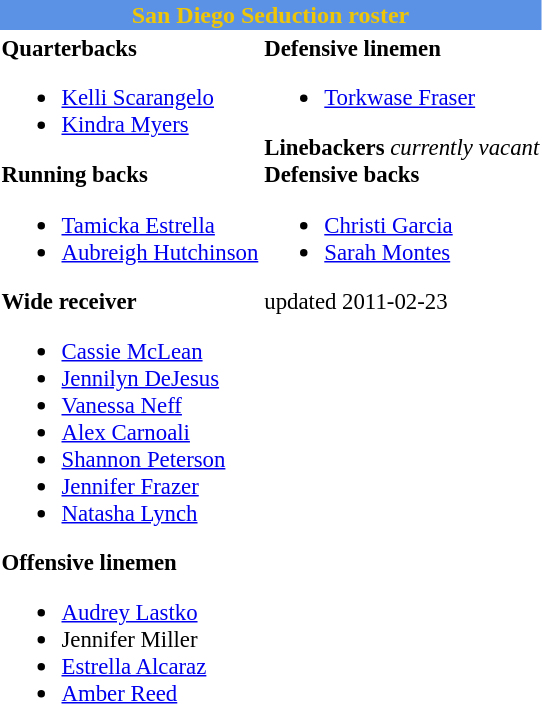<table class="toccolours" style="text-align: left;">
<tr>
<th colspan="7" style="background-color: #5B92E5; color:#eec607; text-align:center">San Diego Seduction roster</th>
</tr>
<tr>
<td style="font-size: 95%;vertical-align:top;"><strong>Quarterbacks</strong><br><ul><li> <a href='#'>Kelli Scarangelo</a></li><li> <a href='#'>Kindra Myers</a></li></ul><strong>Running backs</strong><ul><li> <a href='#'>Tamicka Estrella</a></li><li> <a href='#'>Aubreigh Hutchinson</a></li></ul><strong>Wide receiver</strong><ul><li> <a href='#'>Cassie McLean</a></li><li> <a href='#'>Jennilyn DeJesus</a></li><li> <a href='#'>Vanessa Neff</a></li><li> <a href='#'>Alex Carnoali</a></li><li> <a href='#'>Shannon Peterson</a></li><li> <a href='#'>Jennifer Frazer</a></li><li> <a href='#'>Natasha Lynch</a></li></ul><strong>Offensive linemen</strong><ul><li> <a href='#'>Audrey Lastko</a></li><li> Jennifer Miller</li><li> <a href='#'>Estrella Alcaraz</a></li><li> <a href='#'>Amber Reed</a></li></ul></td>
<td style="font-size: 95%;vertical-align:top;"><strong>Defensive linemen</strong><br><ul><li> <a href='#'>Torkwase Fraser</a></li></ul><strong>Linebackers</strong>
<em>currently vacant</em><br><strong>Defensive backs</strong><ul><li> <a href='#'>Christi Garcia</a></li><li> <a href='#'>Sarah Montes</a></li></ul><span></span> updated 2011-02-23<br></td>
</tr>
</table>
